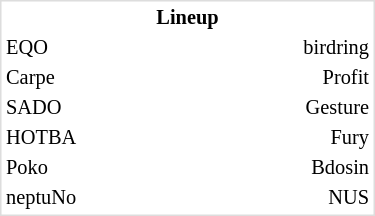<table class="floatright mw-collapsible mw-collapsed" style="text-align:center; font-size:85%; border:1px solid #ddd; width:250px">
<tr>
<th style="width:33%;"></th>
<th style="width:33%;">Lineup</th>
<th style="width:33%;"></th>
</tr>
<tr>
<td style="text-align:left;">EQO</td>
<td></td>
<td style="text-align:right;">birdring</td>
</tr>
<tr>
<td style="text-align:left;">Carpe</td>
<td></td>
<td style="text-align:right;">Profit</td>
</tr>
<tr>
<td style="text-align:left;">SADO</td>
<td></td>
<td style="text-align:right;">Gesture</td>
</tr>
<tr>
<td style="text-align:left;">HOTBA</td>
<td></td>
<td style="text-align:right;">Fury</td>
</tr>
<tr>
<td style="text-align:left;">Poko</td>
<td> </td>
<td style="text-align:right;">Bdosin</td>
</tr>
<tr>
<td style="text-align:left;">neptuNo</td>
<td></td>
<td style="text-align:right;">NUS</td>
</tr>
</table>
